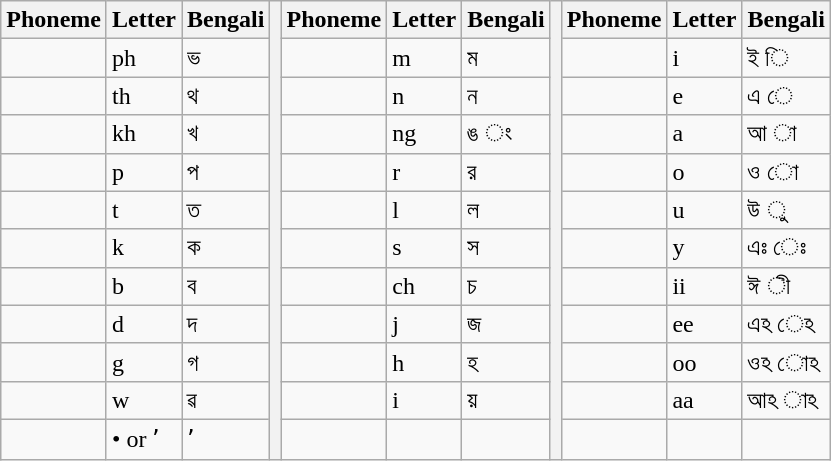<table class="wikitable">
<tr>
<th>Phoneme</th>
<th>Letter</th>
<th>Bengali</th>
<th rowspan="12"></th>
<th>Phoneme</th>
<th>Letter</th>
<th>Bengali</th>
<th rowspan="12"></th>
<th>Phoneme</th>
<th>Letter</th>
<th>Bengali</th>
</tr>
<tr>
<td></td>
<td>ph</td>
<td>ভ</td>
<td></td>
<td>m</td>
<td>ম</td>
<td></td>
<td>i</td>
<td>ই ি</td>
</tr>
<tr>
<td></td>
<td>th</td>
<td>থ</td>
<td></td>
<td>n</td>
<td>ন</td>
<td></td>
<td>e</td>
<td>এ ে</td>
</tr>
<tr>
<td></td>
<td>kh</td>
<td>খ</td>
<td></td>
<td>ng</td>
<td>ঙ ং</td>
<td></td>
<td>a</td>
<td>আ া</td>
</tr>
<tr>
<td></td>
<td>p</td>
<td>প</td>
<td></td>
<td>r</td>
<td>র</td>
<td></td>
<td>o</td>
<td>ও ো</td>
</tr>
<tr>
<td></td>
<td>t</td>
<td>ত</td>
<td></td>
<td>l</td>
<td>ল</td>
<td></td>
<td>u</td>
<td>উ ু</td>
</tr>
<tr>
<td></td>
<td>k</td>
<td>ক</td>
<td></td>
<td>s</td>
<td>স</td>
<td></td>
<td>y</td>
<td>এঃ েঃ</td>
</tr>
<tr>
<td></td>
<td>b</td>
<td>ব</td>
<td></td>
<td>ch</td>
<td>চ</td>
<td></td>
<td>ii</td>
<td>ঈ ী</td>
</tr>
<tr>
<td></td>
<td>d</td>
<td>দ</td>
<td></td>
<td>j</td>
<td>জ</td>
<td></td>
<td>ee</td>
<td>এঽ েঽ</td>
</tr>
<tr>
<td></td>
<td>g</td>
<td>গ</td>
<td></td>
<td>h</td>
<td>হ</td>
<td></td>
<td>oo</td>
<td>ওঽ োঽ</td>
</tr>
<tr>
<td></td>
<td>w</td>
<td>ৱ</td>
<td></td>
<td>i</td>
<td>য়</td>
<td></td>
<td>aa</td>
<td>আঽ াঽ</td>
</tr>
<tr>
<td></td>
<td>• or ʼ</td>
<td>ʼ</td>
<td></td>
<td></td>
<td></td>
<td></td>
<td></td>
<td></td>
</tr>
</table>
